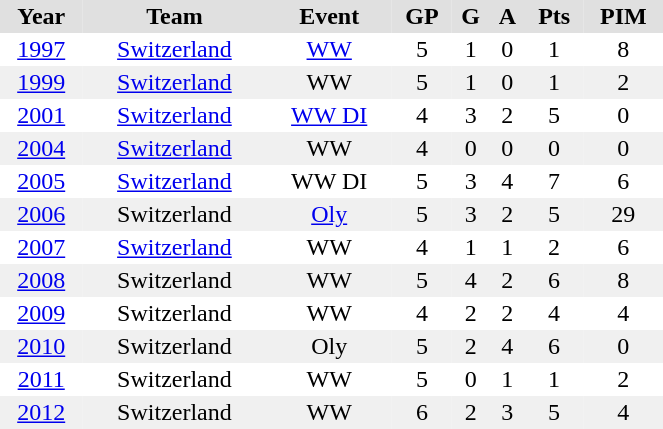<table BORDER="0" CELLPADDING="2" CELLSPACING="0" width="35%">
<tr ALIGN="center" bgcolor="#e0e0e0">
<th>Year</th>
<th>Team</th>
<th>Event</th>
<th>GP</th>
<th>G</th>
<th>A</th>
<th>Pts</th>
<th>PIM</th>
</tr>
<tr ALIGN="center">
<td><a href='#'>1997</a></td>
<td><a href='#'>Switzerland</a></td>
<td><a href='#'>WW</a></td>
<td>5</td>
<td>1</td>
<td>0</td>
<td>1</td>
<td>8</td>
</tr>
<tr ALIGN="center" bgcolor="#f0f0f0">
<td><a href='#'>1999</a></td>
<td><a href='#'>Switzerland</a></td>
<td>WW</td>
<td>5</td>
<td>1</td>
<td>0</td>
<td>1</td>
<td>2</td>
</tr>
<tr ALIGN="center">
<td><a href='#'>2001</a></td>
<td><a href='#'>Switzerland</a></td>
<td><a href='#'>WW DI</a></td>
<td>4</td>
<td>3</td>
<td>2</td>
<td>5</td>
<td>0</td>
</tr>
<tr ALIGN="center" bgcolor="#f0f0f0">
<td><a href='#'>2004</a></td>
<td><a href='#'>Switzerland</a></td>
<td>WW</td>
<td>4</td>
<td>0</td>
<td>0</td>
<td>0</td>
<td>0</td>
</tr>
<tr ALIGN="center">
<td><a href='#'>2005</a></td>
<td><a href='#'>Switzerland</a></td>
<td>WW DI</td>
<td>5</td>
<td>3</td>
<td>4</td>
<td>7</td>
<td>6</td>
</tr>
<tr ALIGN="center" bgcolor="#f0f0f0">
<td><a href='#'>2006</a></td>
<td>Switzerland</td>
<td><a href='#'>Oly</a></td>
<td>5</td>
<td>3</td>
<td>2</td>
<td>5</td>
<td>29</td>
</tr>
<tr ALIGN="center">
<td><a href='#'>2007</a></td>
<td><a href='#'>Switzerland</a></td>
<td>WW</td>
<td>4</td>
<td>1</td>
<td>1</td>
<td>2</td>
<td>6</td>
</tr>
<tr ALIGN="center" bgcolor="#f0f0f0">
<td><a href='#'>2008</a></td>
<td>Switzerland</td>
<td>WW</td>
<td>5</td>
<td>4</td>
<td>2</td>
<td>6</td>
<td>8</td>
</tr>
<tr ALIGN="center">
<td><a href='#'>2009</a></td>
<td>Switzerland</td>
<td>WW</td>
<td>4</td>
<td>2</td>
<td>2</td>
<td>4</td>
<td>4</td>
</tr>
<tr ALIGN="center" bgcolor="#f0f0f0">
<td><a href='#'>2010</a></td>
<td>Switzerland</td>
<td>Oly</td>
<td>5</td>
<td>2</td>
<td>4</td>
<td>6</td>
<td>0</td>
</tr>
<tr ALIGN="center">
<td><a href='#'>2011</a></td>
<td>Switzerland</td>
<td>WW</td>
<td>5</td>
<td>0</td>
<td>1</td>
<td>1</td>
<td>2</td>
</tr>
<tr ALIGN="center" bgcolor="#f0f0f0">
<td><a href='#'>2012</a></td>
<td>Switzerland</td>
<td>WW</td>
<td>6</td>
<td>2</td>
<td>3</td>
<td>5</td>
<td>4</td>
</tr>
</table>
